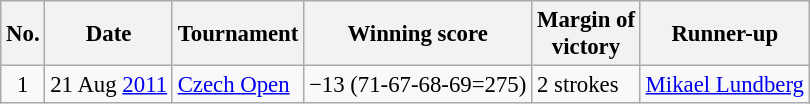<table class="wikitable" style="font-size:95%;">
<tr>
<th>No.</th>
<th>Date</th>
<th>Tournament</th>
<th>Winning score</th>
<th>Margin of<br>victory</th>
<th>Runner-up</th>
</tr>
<tr>
<td align=center>1</td>
<td align=right>21 Aug <a href='#'>2011</a></td>
<td><a href='#'>Czech Open</a></td>
<td>−13 (71-67-68-69=275)</td>
<td>2 strokes</td>
<td> <a href='#'>Mikael Lundberg</a></td>
</tr>
</table>
